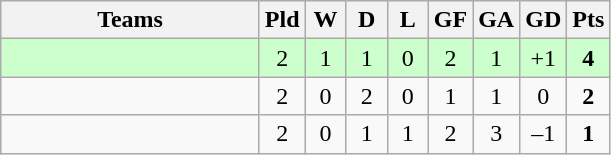<table class="wikitable" style="text-align: center;">
<tr>
<th width=165>Teams</th>
<th width=20>Pld</th>
<th width=20>W</th>
<th width=20>D</th>
<th width=20>L</th>
<th width=20>GF</th>
<th width=20>GA</th>
<th width=20>GD</th>
<th width=20>Pts</th>
</tr>
<tr align=center style="background:#ccffcc;">
<td style="text-align:left;"></td>
<td>2</td>
<td>1</td>
<td>1</td>
<td>0</td>
<td>2</td>
<td>1</td>
<td>+1</td>
<td><strong>4</strong></td>
</tr>
<tr align=center>
<td style="text-align:left;"></td>
<td>2</td>
<td>0</td>
<td>2</td>
<td>0</td>
<td>1</td>
<td>1</td>
<td>0</td>
<td><strong>2</strong></td>
</tr>
<tr align=center>
<td style="text-align:left;"></td>
<td>2</td>
<td>0</td>
<td>1</td>
<td>1</td>
<td>2</td>
<td>3</td>
<td>–1</td>
<td><strong>1</strong></td>
</tr>
</table>
